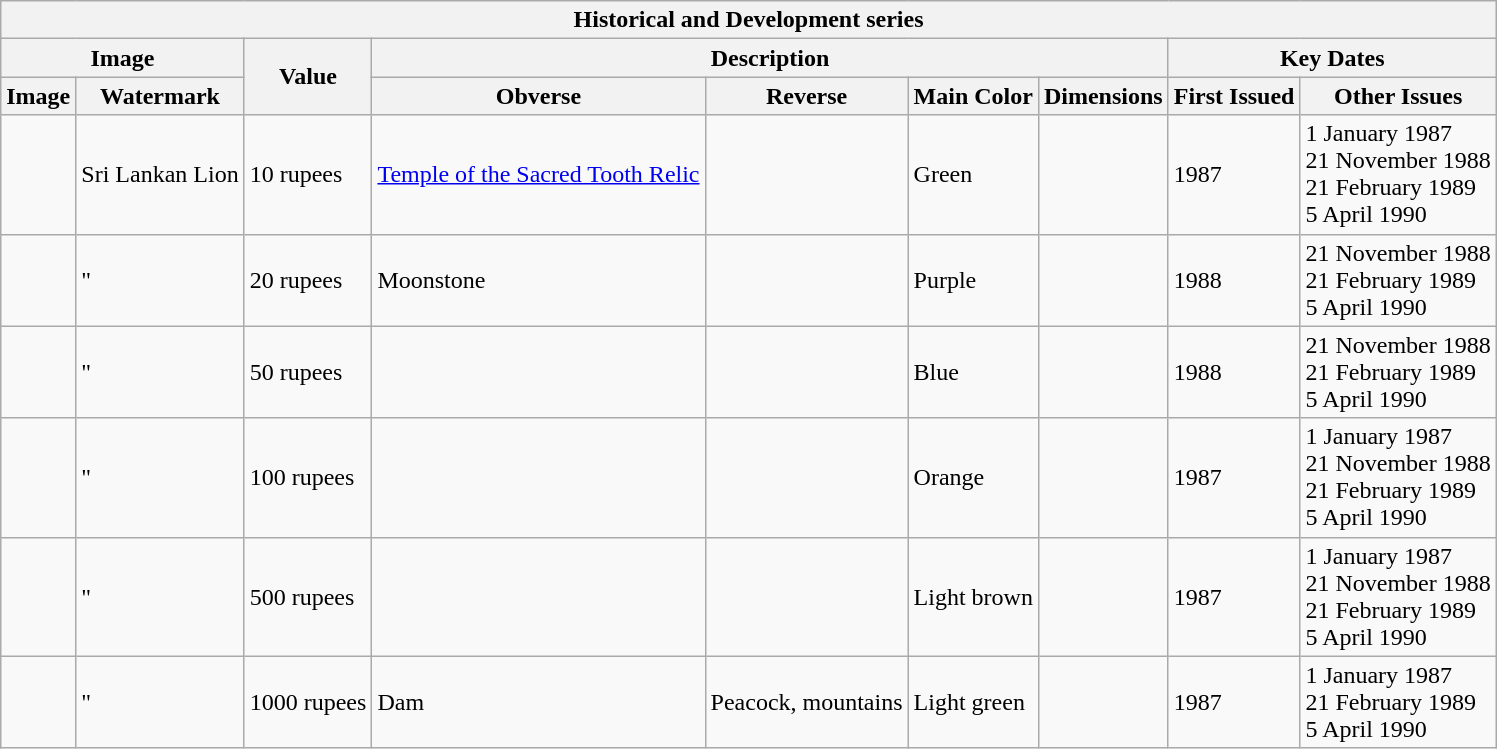<table class="wikitable" style="font-size: 100%">
<tr>
<th colspan="10">Historical and Development series</th>
</tr>
<tr>
<th colspan="2">Image</th>
<th rowspan="2">Value</th>
<th colspan="4">Description</th>
<th colspan="2">Key Dates</th>
</tr>
<tr>
<th>Image</th>
<th>Watermark</th>
<th>Obverse</th>
<th>Reverse</th>
<th>Main Color</th>
<th>Dimensions</th>
<th>First Issued</th>
<th>Other Issues</th>
</tr>
<tr>
<td></td>
<td>Sri Lankan Lion</td>
<td>10 rupees</td>
<td><a href='#'>Temple of the Sacred Tooth Relic</a></td>
<td></td>
<td>Green</td>
<td></td>
<td>1987</td>
<td>1 January 1987<br>21 November 1988<br>21 February 1989<br>5 April 1990</td>
</tr>
<tr>
<td></td>
<td>"</td>
<td>20 rupees</td>
<td>Moonstone</td>
<td></td>
<td>Purple</td>
<td></td>
<td>1988</td>
<td>21 November 1988<br>21 February 1989<br>5 April 1990</td>
</tr>
<tr>
<td></td>
<td>"</td>
<td>50 rupees</td>
<td></td>
<td></td>
<td>Blue</td>
<td></td>
<td>1988</td>
<td>21 November 1988<br>21 February 1989<br>5 April 1990</td>
</tr>
<tr>
<td></td>
<td>"</td>
<td>100 rupees</td>
<td></td>
<td></td>
<td>Orange</td>
<td></td>
<td>1987</td>
<td>1 January 1987<br>21 November 1988<br>21 February 1989<br>5 April 1990</td>
</tr>
<tr>
<td></td>
<td>"</td>
<td>500 rupees</td>
<td></td>
<td></td>
<td>Light brown</td>
<td></td>
<td>1987</td>
<td>1 January 1987<br>21 November 1988<br>21 February 1989<br>5 April 1990</td>
</tr>
<tr>
<td></td>
<td>"</td>
<td>1000 rupees</td>
<td>Dam</td>
<td>Peacock, mountains</td>
<td>Light green</td>
<td></td>
<td>1987</td>
<td>1 January 1987<br>21 February 1989<br>5 April 1990</td>
</tr>
</table>
